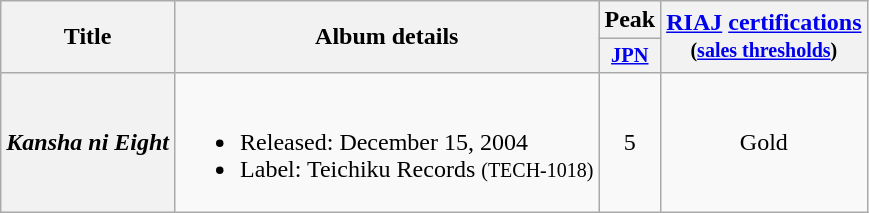<table class="wikitable plainrowheaders">
<tr>
<th scope="col" rowspan="2">Title</th>
<th scope="col" rowspan="2">Album details</th>
<th scope="col" colspan="1">Peak</th>
<th scope="col" rowspan="2"><a href='#'>RIAJ</a> <a href='#'>certifications</a><br><small>(<a href='#'>sales thresholds</a>)</small></th>
</tr>
<tr>
<th style="width:2em;font-size:85%"><a href='#'>JPN</a><br></th>
</tr>
<tr>
<th scope="row"><em>Kansha ni Eight</em></th>
<td><br><ul><li>Released: December 15, 2004</li><li>Label: Teichiku Records <small>(TECH-1018)</small></li></ul></td>
<td align="center">5</td>
<td align="center">Gold</td>
</tr>
</table>
